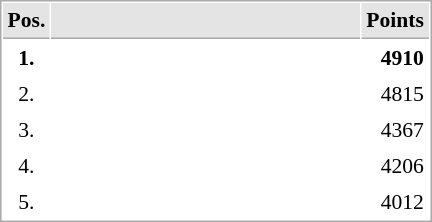<table cellspacing="1" cellpadding="3" style="border:1px solid #AAAAAA;font-size:90%">
<tr bgcolor="#E4E4E4">
<th style="border-bottom:1px solid #AAAAAA" width=10>Pos.</th>
<th style="border-bottom:1px solid #AAAAAA" width=200></th>
<th style="border-bottom:1px solid #AAAAAA" width=20>Points</th>
</tr>
<tr>
<td align="center"><strong>1.</strong></td>
<td><strong></strong></td>
<td align="right"><strong>4910</strong></td>
</tr>
<tr>
<td align="center">2.</td>
<td></td>
<td align="right">4815</td>
</tr>
<tr>
<td align="center">3.</td>
<td></td>
<td align="right">4367</td>
</tr>
<tr>
<td align="center">4.</td>
<td></td>
<td align="right">4206</td>
</tr>
<tr>
<td align="center">5.</td>
<td></td>
<td align="right">4012</td>
</tr>
</table>
